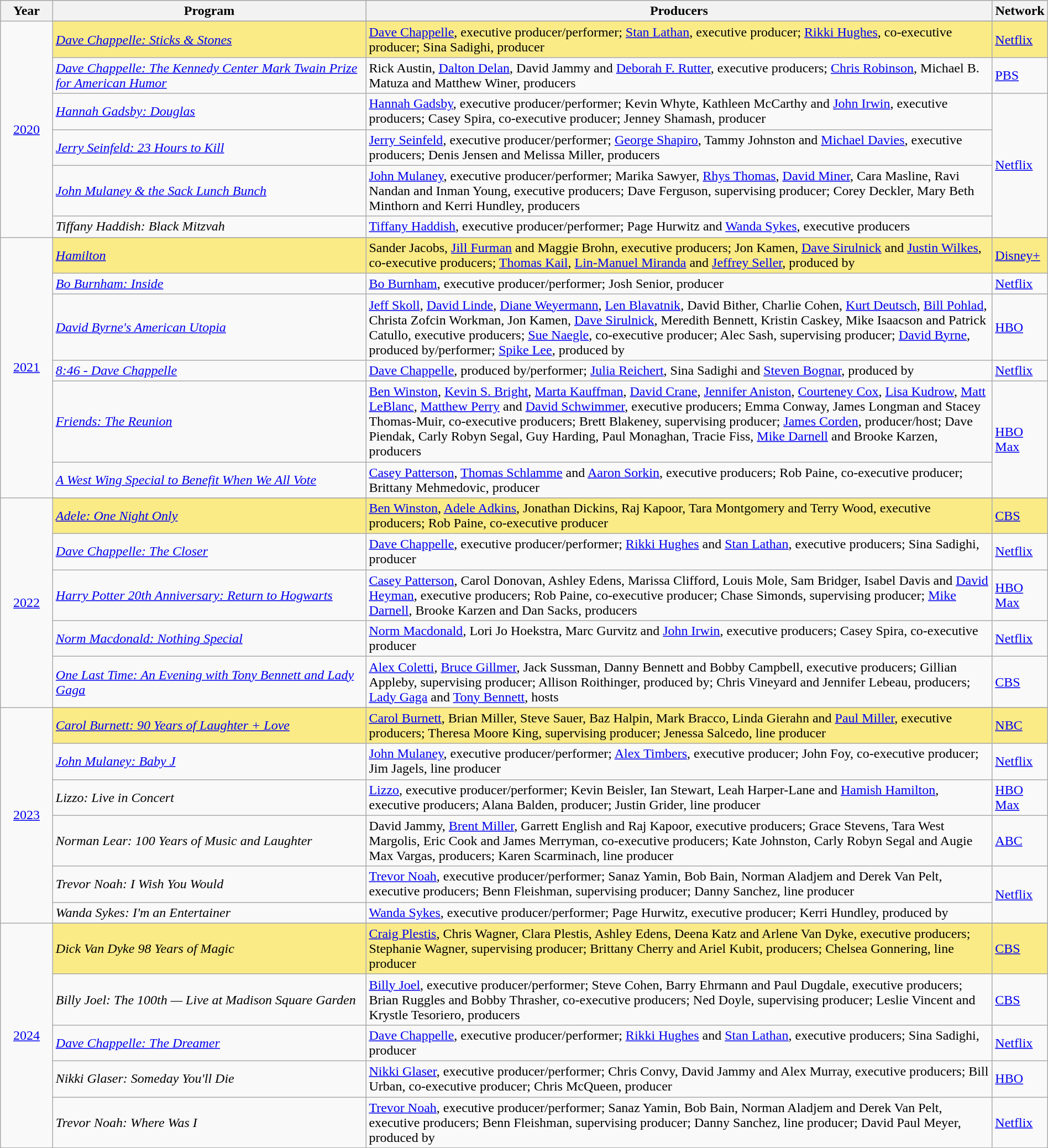<table class="wikitable" style="width:100%">
<tr bgcolor="#bebebe">
<th width="5%">Year</th>
<th width="30%">Program</th>
<th width="60%">Producers</th>
<th width="5%">Network</th>
</tr>
<tr>
<td rowspan="7" align=center><a href='#'>2020</a><br></td>
</tr>
<tr style="background:#FAEB86;">
<td><em><a href='#'>Dave Chappelle: Sticks & Stones</a></em></td>
<td><a href='#'>Dave Chappelle</a>, executive producer/performer; <a href='#'>Stan Lathan</a>, executive producer; <a href='#'>Rikki Hughes</a>, co-executive producer; Sina Sadighi, producer</td>
<td><a href='#'>Netflix</a></td>
</tr>
<tr>
<td><em><a href='#'>Dave Chappelle: The Kennedy Center Mark Twain Prize for American Humor</a></em></td>
<td>Rick Austin, <a href='#'>Dalton Delan</a>, David Jammy and <a href='#'>Deborah F. Rutter</a>, executive producers; <a href='#'>Chris Robinson</a>, Michael B. Matuza and Matthew Winer, producers</td>
<td><a href='#'>PBS</a></td>
</tr>
<tr>
<td><em><a href='#'>Hannah Gadsby: Douglas</a></em></td>
<td><a href='#'>Hannah Gadsby</a>, executive producer/performer; Kevin Whyte, Kathleen McCarthy and <a href='#'>John Irwin</a>, executive producers; Casey Spira, co-executive producer; Jenney Shamash, producer</td>
<td rowspan=4><a href='#'>Netflix</a></td>
</tr>
<tr>
<td><em><a href='#'>Jerry Seinfeld: 23 Hours to Kill</a></em></td>
<td><a href='#'>Jerry Seinfeld</a>, executive producer/performer; <a href='#'>George Shapiro</a>, Tammy Johnston and <a href='#'>Michael Davies</a>, executive producers; Denis Jensen and Melissa Miller, producers</td>
</tr>
<tr>
<td><em><a href='#'>John Mulaney & the Sack Lunch Bunch</a></em></td>
<td><a href='#'>John Mulaney</a>, executive producer/performer; Marika Sawyer, <a href='#'>Rhys Thomas</a>, <a href='#'>David Miner</a>, Cara Masline, Ravi Nandan and Inman Young, executive producers; Dave Ferguson, supervising producer; Corey Deckler, Mary Beth Minthorn and Kerri Hundley, producers</td>
</tr>
<tr>
<td><em>Tiffany Haddish: Black Mitzvah</em></td>
<td><a href='#'>Tiffany Haddish</a>, executive producer/performer; Page Hurwitz and <a href='#'>Wanda Sykes</a>, executive producers</td>
</tr>
<tr>
<td rowspan="7" style="text-align:center"><a href='#'>2021</a><br></td>
</tr>
<tr style="background:#FAEB86;">
<td><em><a href='#'>Hamilton</a></em></td>
<td>Sander Jacobs, <a href='#'>Jill Furman</a> and Maggie Brohn, executive producers; Jon Kamen, <a href='#'>Dave Sirulnick</a> and <a href='#'>Justin Wilkes</a>, co-executive producers; <a href='#'>Thomas Kail</a>, <a href='#'>Lin-Manuel Miranda</a> and <a href='#'>Jeffrey Seller</a>, produced by</td>
<td><a href='#'>Disney+</a></td>
</tr>
<tr>
<td><em><a href='#'>Bo Burnham: Inside</a></em></td>
<td><a href='#'>Bo Burnham</a>, executive producer/performer; Josh Senior, producer</td>
<td><a href='#'>Netflix</a></td>
</tr>
<tr>
<td><em><a href='#'>David Byrne's American Utopia</a></em></td>
<td><a href='#'>Jeff Skoll</a>, <a href='#'>David Linde</a>, <a href='#'>Diane Weyermann</a>, <a href='#'>Len Blavatnik</a>, David Bither, Charlie Cohen, <a href='#'>Kurt Deutsch</a>, <a href='#'>Bill Pohlad</a>, Christa Zofcin Workman, Jon Kamen, <a href='#'>Dave Sirulnick</a>, Meredith Bennett, Kristin Caskey, Mike Isaacson and Patrick Catullo, executive producers; <a href='#'>Sue Naegle</a>, co-executive producer; Alec Sash, supervising producer; <a href='#'>David Byrne</a>, produced by/performer; <a href='#'>Spike Lee</a>, produced by</td>
<td><a href='#'>HBO</a></td>
</tr>
<tr>
<td><em><a href='#'>8:46 - Dave Chappelle</a></em></td>
<td><a href='#'>Dave Chappelle</a>, produced by/performer; <a href='#'>Julia Reichert</a>, Sina Sadighi and <a href='#'>Steven Bognar</a>, produced by</td>
<td><a href='#'>Netflix</a></td>
</tr>
<tr>
<td><em><a href='#'>Friends: The Reunion</a></em></td>
<td><a href='#'>Ben Winston</a>, <a href='#'>Kevin S. Bright</a>, <a href='#'>Marta Kauffman</a>, <a href='#'>David Crane</a>, <a href='#'>Jennifer Aniston</a>, <a href='#'>Courteney Cox</a>, <a href='#'>Lisa Kudrow</a>, <a href='#'>Matt LeBlanc</a>, <a href='#'>Matthew Perry</a> and <a href='#'>David Schwimmer</a>, executive producers; Emma Conway, James Longman and Stacey Thomas-Muir, co-executive producers; Brett Blakeney, supervising producer; <a href='#'>James Corden</a>, producer/host; Dave Piendak, Carly Robyn Segal, Guy Harding, Paul Monaghan, Tracie Fiss, <a href='#'>Mike Darnell</a> and Brooke Karzen, producers</td>
<td rowspan=2><a href='#'>HBO Max</a></td>
</tr>
<tr>
<td><em><a href='#'>A West Wing Special to Benefit When We All Vote</a></em></td>
<td><a href='#'>Casey Patterson</a>, <a href='#'>Thomas Schlamme</a> and <a href='#'>Aaron Sorkin</a>, executive producers; Rob Paine, co-executive producer; Brittany Mehmedovic, producer</td>
</tr>
<tr>
<td rowspan="6" align=center><a href='#'>2022</a><br></td>
</tr>
<tr style="background:#FAEB86;">
<td><em><a href='#'>Adele: One Night Only</a></em></td>
<td><a href='#'>Ben Winston</a>, <a href='#'>Adele Adkins</a>, Jonathan Dickins, Raj Kapoor, Tara Montgomery and Terry Wood, executive producers; Rob Paine, co-executive producer</td>
<td><a href='#'>CBS</a></td>
</tr>
<tr>
<td><em><a href='#'>Dave Chappelle: The Closer</a></em></td>
<td><a href='#'>Dave Chappelle</a>, executive producer/performer; <a href='#'>Rikki Hughes</a> and <a href='#'>Stan Lathan</a>, executive producers; Sina Sadighi, producer</td>
<td><a href='#'>Netflix</a></td>
</tr>
<tr>
<td><em><a href='#'>Harry Potter 20th Anniversary: Return to Hogwarts</a></em></td>
<td><a href='#'>Casey Patterson</a>, Carol Donovan, Ashley Edens, Marissa Clifford, Louis Mole, Sam Bridger, Isabel Davis and <a href='#'>David Heyman</a>, executive producers; Rob Paine, co-executive producer; Chase Simonds, supervising producer; <a href='#'>Mike Darnell</a>, Brooke Karzen and Dan Sacks, producers</td>
<td><a href='#'>HBO Max</a></td>
</tr>
<tr>
<td><em><a href='#'>Norm Macdonald: Nothing Special</a></em></td>
<td><a href='#'>Norm Macdonald</a>, Lori Jo Hoekstra, Marc Gurvitz and <a href='#'>John Irwin</a>, executive producers; Casey Spira, co-executive producer</td>
<td><a href='#'>Netflix</a></td>
</tr>
<tr>
<td><em><a href='#'>One Last Time: An Evening with Tony Bennett and Lady Gaga</a></em></td>
<td><a href='#'>Alex Coletti</a>, <a href='#'>Bruce Gillmer</a>, Jack Sussman, Danny Bennett and Bobby Campbell, executive producers; Gillian Appleby, supervising producer; Allison Roithinger, produced by; Chris Vineyard and Jennifer Lebeau, producers; <a href='#'>Lady Gaga</a> and <a href='#'>Tony Bennett</a>, hosts</td>
<td><a href='#'>CBS</a></td>
</tr>
<tr>
<td rowspan="7" align=center><a href='#'>2023</a><br></td>
</tr>
<tr style="background:#FAEB86;">
<td><em><a href='#'>Carol Burnett: 90 Years of Laughter + Love</a></em></td>
<td><a href='#'>Carol Burnett</a>, Brian Miller, Steve Sauer, Baz Halpin, Mark Bracco, Linda Gierahn and <a href='#'>Paul Miller</a>, executive producers; Theresa Moore King, supervising producer; Jenessa Salcedo, line producer</td>
<td><a href='#'>NBC</a></td>
</tr>
<tr>
<td><em><a href='#'>John Mulaney: Baby J</a></em></td>
<td><a href='#'>John Mulaney</a>, executive producer/performer; <a href='#'>Alex Timbers</a>, executive producer; John Foy, co-executive producer; Jim Jagels, line producer</td>
<td><a href='#'>Netflix</a></td>
</tr>
<tr>
<td><em>Lizzo: Live in Concert</em></td>
<td><a href='#'>Lizzo</a>, executive producer/performer; Kevin Beisler, Ian Stewart, Leah Harper-Lane and <a href='#'>Hamish Hamilton</a>, executive producers; Alana Balden, producer; Justin Grider, line producer</td>
<td><a href='#'>HBO Max</a></td>
</tr>
<tr>
<td><em>Norman Lear: 100 Years of Music and Laughter</em></td>
<td>David Jammy, <a href='#'>Brent Miller</a>, Garrett English and Raj Kapoor, executive producers; Grace Stevens, Tara West Margolis, Eric Cook and James Merryman, co-executive producers; Kate Johnston, Carly Robyn Segal and Augie Max Vargas, producers; Karen Scarminach, line producer</td>
<td><a href='#'>ABC</a></td>
</tr>
<tr>
<td><em>Trevor Noah: I Wish You Would</em></td>
<td><a href='#'>Trevor Noah</a>, executive producer/performer; Sanaz Yamin, Bob Bain, Norman Aladjem and Derek Van Pelt, executive producers; Benn Fleishman, supervising producer; Danny Sanchez, line producer</td>
<td rowspan="2"><a href='#'>Netflix</a></td>
</tr>
<tr>
<td><em>Wanda Sykes: I'm an Entertainer</em></td>
<td><a href='#'>Wanda Sykes</a>, executive producer/performer; Page Hurwitz, executive producer; Kerri Hundley, produced by</td>
</tr>
<tr>
<td rowspan="6" align=center><a href='#'>2024</a><br></td>
</tr>
<tr style="background:#FAEB86;">
<td><em>Dick Van Dyke 98 Years of Magic</em></td>
<td><a href='#'>Craig Plestis</a>, Chris Wagner, Clara Plestis, Ashley Edens, Deena Katz and Arlene Van Dyke, executive producers; Stephanie Wagner, supervising producer; Brittany Cherry and Ariel Kubit, producers; Chelsea Gonnering, line producer</td>
<td><a href='#'>CBS</a></td>
</tr>
<tr>
<td><em>Billy Joel: The 100th — Live at Madison Square Garden</em></td>
<td><a href='#'>Billy Joel</a>, executive producer/performer; Steve Cohen, Barry Ehrmann and Paul Dugdale, executive producers; Brian Ruggles and Bobby Thrasher, co-executive producers; Ned Doyle, supervising producer; Leslie Vincent and Krystle Tesoriero, producers</td>
<td><a href='#'>CBS</a></td>
</tr>
<tr>
<td><em><a href='#'>Dave Chappelle: The Dreamer</a></em></td>
<td><a href='#'>Dave Chappelle</a>, executive producer/performer; <a href='#'>Rikki Hughes</a> and <a href='#'>Stan Lathan</a>, executive producers; Sina Sadighi, producer</td>
<td><a href='#'>Netflix</a></td>
</tr>
<tr>
<td><em>Nikki Glaser: Someday You'll Die</em></td>
<td><a href='#'>Nikki Glaser</a>, executive producer/performer; Chris Convy, David Jammy and Alex Murray, executive producers; Bill Urban, co-executive producer; Chris McQueen, producer</td>
<td><a href='#'>HBO</a></td>
</tr>
<tr>
<td><em>Trevor Noah: Where Was I</em></td>
<td><a href='#'>Trevor Noah</a>, executive producer/performer; Sanaz Yamin, Bob Bain, Norman Aladjem and Derek Van Pelt, executive producers; Benn Fleishman, supervising producer; Danny Sanchez, line producer; David Paul Meyer, produced by</td>
<td><a href='#'>Netflix</a></td>
</tr>
</table>
